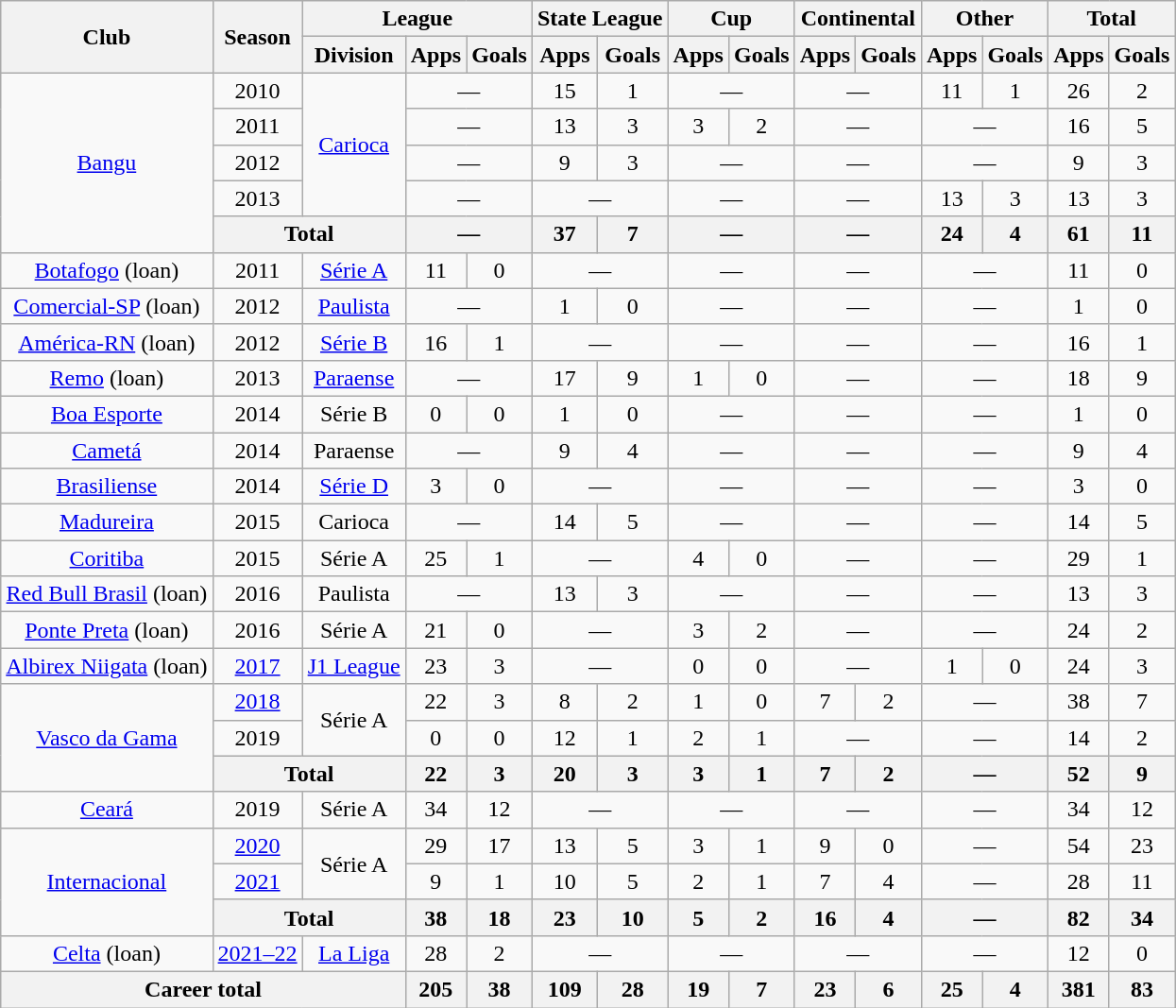<table class="wikitable" style="text-align:center">
<tr>
<th rowspan="2">Club</th>
<th rowspan="2">Season</th>
<th colspan="3">League</th>
<th colspan="2">State League</th>
<th colspan="2">Cup</th>
<th colspan="2">Continental</th>
<th colspan="2">Other</th>
<th colspan="2">Total</th>
</tr>
<tr>
<th>Division</th>
<th>Apps</th>
<th>Goals</th>
<th>Apps</th>
<th>Goals</th>
<th>Apps</th>
<th>Goals</th>
<th>Apps</th>
<th>Goals</th>
<th>Apps</th>
<th>Goals</th>
<th>Apps</th>
<th>Goals</th>
</tr>
<tr>
<td rowspan="5"><a href='#'>Bangu</a></td>
<td>2010</td>
<td rowspan="4"><a href='#'>Carioca</a></td>
<td colspan="2">—</td>
<td>15</td>
<td>1</td>
<td colspan="2">—</td>
<td colspan="2">—</td>
<td>11</td>
<td>1</td>
<td>26</td>
<td>2</td>
</tr>
<tr>
<td>2011</td>
<td colspan="2">—</td>
<td>13</td>
<td>3</td>
<td>3</td>
<td>2</td>
<td colspan="2">—</td>
<td colspan="2">—</td>
<td>16</td>
<td>5</td>
</tr>
<tr>
<td>2012</td>
<td colspan="2">—</td>
<td>9</td>
<td>3</td>
<td colspan="2">—</td>
<td colspan="2">—</td>
<td colspan="2">—</td>
<td>9</td>
<td>3</td>
</tr>
<tr>
<td>2013</td>
<td colspan="2">—</td>
<td colspan="2">—</td>
<td colspan="2">—</td>
<td colspan="2">—</td>
<td>13</td>
<td>3</td>
<td>13</td>
<td>3</td>
</tr>
<tr>
<th colspan="2">Total</th>
<th colspan="2">—</th>
<th>37</th>
<th>7</th>
<th colspan="2">—</th>
<th colspan="2">—</th>
<th>24</th>
<th>4</th>
<th>61</th>
<th>11</th>
</tr>
<tr>
<td><a href='#'>Botafogo</a> (loan)</td>
<td>2011</td>
<td><a href='#'>Série A</a></td>
<td>11</td>
<td>0</td>
<td colspan="2">—</td>
<td colspan="2">—</td>
<td colspan="2">—</td>
<td colspan="2">—</td>
<td>11</td>
<td>0</td>
</tr>
<tr>
<td><a href='#'>Comercial-SP</a> (loan)</td>
<td>2012</td>
<td><a href='#'>Paulista</a></td>
<td colspan="2">—</td>
<td>1</td>
<td>0</td>
<td colspan="2">—</td>
<td colspan="2">—</td>
<td colspan="2">—</td>
<td>1</td>
<td>0</td>
</tr>
<tr>
<td><a href='#'>América-RN</a> (loan)</td>
<td>2012</td>
<td><a href='#'>Série B</a></td>
<td>16</td>
<td>1</td>
<td colspan="2">—</td>
<td colspan="2">—</td>
<td colspan="2">—</td>
<td colspan="2">—</td>
<td>16</td>
<td>1</td>
</tr>
<tr>
<td><a href='#'>Remo</a> (loan)</td>
<td>2013</td>
<td><a href='#'>Paraense</a></td>
<td colspan="2">—</td>
<td>17</td>
<td>9</td>
<td>1</td>
<td>0</td>
<td colspan="2">—</td>
<td colspan="2">—</td>
<td>18</td>
<td>9</td>
</tr>
<tr>
<td><a href='#'>Boa Esporte</a></td>
<td>2014</td>
<td>Série B</td>
<td>0</td>
<td>0</td>
<td>1</td>
<td>0</td>
<td colspan="2">—</td>
<td colspan="2">—</td>
<td colspan="2">—</td>
<td>1</td>
<td>0</td>
</tr>
<tr>
<td><a href='#'>Cametá</a></td>
<td>2014</td>
<td>Paraense</td>
<td colspan="2">—</td>
<td>9</td>
<td>4</td>
<td colspan="2">—</td>
<td colspan="2">—</td>
<td colspan="2">—</td>
<td>9</td>
<td>4</td>
</tr>
<tr>
<td><a href='#'>Brasiliense</a></td>
<td>2014</td>
<td><a href='#'>Série D</a></td>
<td>3</td>
<td>0</td>
<td colspan="2">—</td>
<td colspan="2">—</td>
<td colspan="2">—</td>
<td colspan="2">—</td>
<td>3</td>
<td>0</td>
</tr>
<tr>
<td><a href='#'>Madureira</a></td>
<td>2015</td>
<td>Carioca</td>
<td colspan="2">—</td>
<td>14</td>
<td>5</td>
<td colspan="2">—</td>
<td colspan="2">—</td>
<td colspan="2">—</td>
<td>14</td>
<td>5</td>
</tr>
<tr>
<td><a href='#'>Coritiba</a></td>
<td>2015</td>
<td>Série A</td>
<td>25</td>
<td>1</td>
<td colspan="2">—</td>
<td>4</td>
<td>0</td>
<td colspan="2">—</td>
<td colspan="2">—</td>
<td>29</td>
<td>1</td>
</tr>
<tr>
<td><a href='#'>Red Bull Brasil</a> (loan)</td>
<td>2016</td>
<td>Paulista</td>
<td colspan="2">—</td>
<td>13</td>
<td>3</td>
<td colspan="2">—</td>
<td colspan="2">—</td>
<td colspan="2">—</td>
<td>13</td>
<td>3</td>
</tr>
<tr>
<td><a href='#'>Ponte Preta</a> (loan)</td>
<td>2016</td>
<td>Série A</td>
<td>21</td>
<td>0</td>
<td colspan="2">—</td>
<td>3</td>
<td>2</td>
<td colspan="2">—</td>
<td colspan="2">—</td>
<td>24</td>
<td>2</td>
</tr>
<tr>
<td><a href='#'>Albirex Niigata</a> (loan)</td>
<td><a href='#'>2017</a></td>
<td><a href='#'>J1 League</a></td>
<td>23</td>
<td>3</td>
<td colspan="2">—</td>
<td>0</td>
<td>0</td>
<td colspan="2">—</td>
<td>1</td>
<td>0</td>
<td>24</td>
<td>3</td>
</tr>
<tr>
<td rowspan="3"><a href='#'>Vasco da Gama</a></td>
<td><a href='#'>2018</a></td>
<td rowspan="2">Série A</td>
<td>22</td>
<td>3</td>
<td>8</td>
<td>2</td>
<td>1</td>
<td>0</td>
<td>7</td>
<td>2</td>
<td colspan="2">—</td>
<td>38</td>
<td>7</td>
</tr>
<tr>
<td>2019</td>
<td>0</td>
<td>0</td>
<td>12</td>
<td>1</td>
<td>2</td>
<td>1</td>
<td colspan="2">—</td>
<td colspan="2">—</td>
<td>14</td>
<td>2</td>
</tr>
<tr>
<th colspan="2">Total</th>
<th>22</th>
<th>3</th>
<th>20</th>
<th>3</th>
<th>3</th>
<th>1</th>
<th>7</th>
<th>2</th>
<th colspan="2">—</th>
<th>52</th>
<th>9</th>
</tr>
<tr>
<td><a href='#'>Ceará</a></td>
<td>2019</td>
<td>Série A</td>
<td>34</td>
<td>12</td>
<td colspan="2">—</td>
<td colspan="2">—</td>
<td colspan="2">—</td>
<td colspan="2">—</td>
<td>34</td>
<td>12</td>
</tr>
<tr>
<td rowspan="3"><a href='#'>Internacional</a></td>
<td><a href='#'>2020</a></td>
<td rowspan="2">Série A</td>
<td>29</td>
<td>17</td>
<td>13</td>
<td>5</td>
<td>3</td>
<td>1</td>
<td>9</td>
<td>0</td>
<td colspan="2">—</td>
<td>54</td>
<td>23</td>
</tr>
<tr>
<td><a href='#'>2021</a></td>
<td>9</td>
<td>1</td>
<td>10</td>
<td>5</td>
<td>2</td>
<td>1</td>
<td>7</td>
<td>4</td>
<td colspan="2">—</td>
<td>28</td>
<td>11</td>
</tr>
<tr>
<th colspan="2">Total</th>
<th>38</th>
<th>18</th>
<th>23</th>
<th>10</th>
<th>5</th>
<th>2</th>
<th>16</th>
<th>4</th>
<th colspan="2">—</th>
<th>82</th>
<th>34</th>
</tr>
<tr>
<td><a href='#'>Celta</a> (loan)</td>
<td><a href='#'>2021–22</a></td>
<td><a href='#'>La Liga</a></td>
<td>28</td>
<td>2</td>
<td colspan="2">—</td>
<td colspan="2">—</td>
<td colspan="2">—</td>
<td colspan="2">—</td>
<td>12</td>
<td>0</td>
</tr>
<tr>
<th colspan="3">Career total</th>
<th>205</th>
<th>38</th>
<th>109</th>
<th>28</th>
<th>19</th>
<th>7</th>
<th>23</th>
<th>6</th>
<th>25</th>
<th>4</th>
<th>381</th>
<th>83</th>
</tr>
</table>
